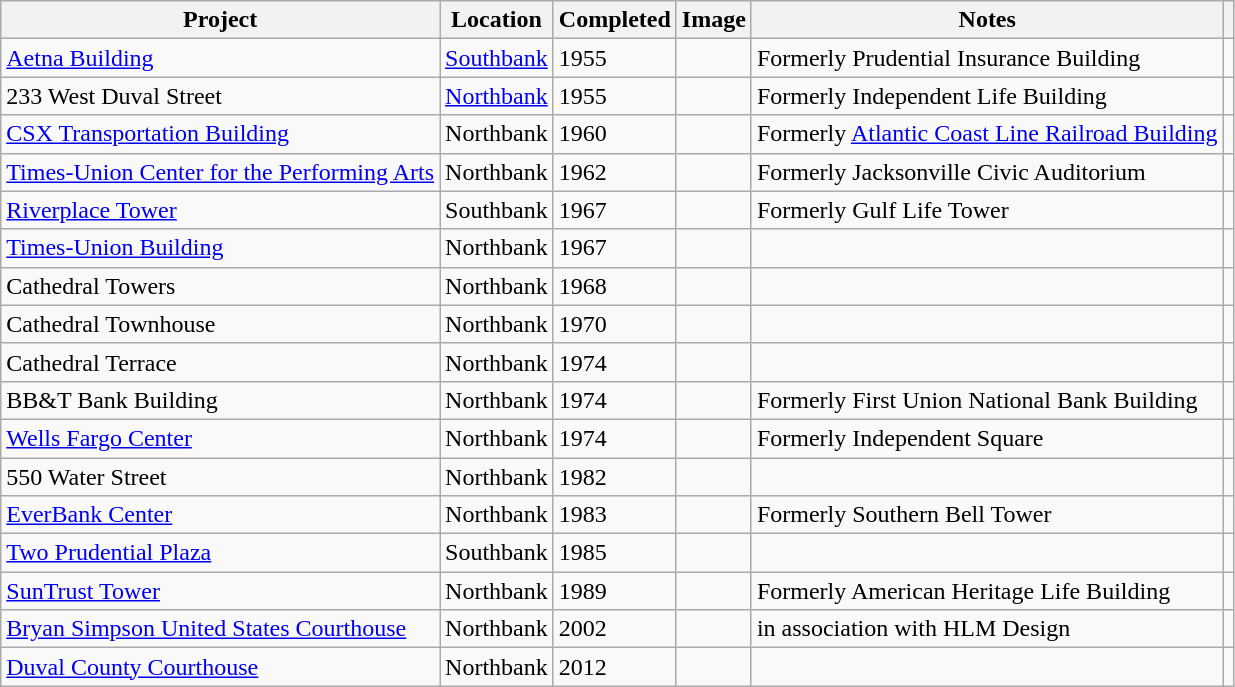<table class="wikitable sortable plainrowheaders">
<tr>
<th>Project</th>
<th class="unsortable">Location</th>
<th>Completed</th>
<th class="unsortable">Image</th>
<th class="unsortable">Notes</th>
<th class="unsortable"></th>
</tr>
<tr>
<td><a href='#'>Aetna Building</a></td>
<td><a href='#'>Southbank</a></td>
<td>1955</td>
<td></td>
<td>Formerly Prudential Insurance Building</td>
<td></td>
</tr>
<tr>
<td>233 West Duval Street</td>
<td><a href='#'>Northbank</a></td>
<td>1955</td>
<td></td>
<td>Formerly Independent Life Building</td>
<td></td>
</tr>
<tr>
<td><a href='#'>CSX Transportation Building</a></td>
<td>Northbank</td>
<td>1960</td>
<td></td>
<td>Formerly <a href='#'>Atlantic Coast Line Railroad Building</a></td>
<td></td>
</tr>
<tr>
<td><a href='#'>Times-Union Center for the Performing Arts</a></td>
<td>Northbank</td>
<td>1962</td>
<td></td>
<td>Formerly Jacksonville Civic Auditorium</td>
<td></td>
</tr>
<tr>
<td><a href='#'>Riverplace Tower</a></td>
<td>Southbank</td>
<td>1967</td>
<td></td>
<td>Formerly Gulf Life Tower</td>
<td></td>
</tr>
<tr>
<td><a href='#'>Times-Union Building</a></td>
<td>Northbank</td>
<td>1967</td>
<td></td>
<td></td>
<td></td>
</tr>
<tr>
<td>Cathedral Towers</td>
<td>Northbank</td>
<td>1968</td>
<td></td>
<td></td>
<td></td>
</tr>
<tr>
<td>Cathedral Townhouse</td>
<td>Northbank</td>
<td>1970</td>
<td></td>
<td></td>
<td></td>
</tr>
<tr>
<td>Cathedral Terrace</td>
<td>Northbank</td>
<td>1974</td>
<td></td>
<td></td>
<td></td>
</tr>
<tr>
<td>BB&T Bank Building</td>
<td>Northbank</td>
<td>1974</td>
<td></td>
<td>Formerly First Union National Bank Building</td>
<td></td>
</tr>
<tr>
<td><a href='#'>Wells Fargo Center</a></td>
<td>Northbank</td>
<td>1974</td>
<td></td>
<td>Formerly Independent Square</td>
<td></td>
</tr>
<tr>
<td>550 Water Street</td>
<td>Northbank</td>
<td>1982</td>
<td></td>
<td></td>
<td></td>
</tr>
<tr>
<td><a href='#'>EverBank Center</a></td>
<td>Northbank</td>
<td>1983</td>
<td></td>
<td>Formerly Southern Bell Tower</td>
<td></td>
</tr>
<tr>
<td><a href='#'>Two Prudential Plaza</a></td>
<td>Southbank</td>
<td>1985</td>
<td></td>
<td></td>
<td></td>
</tr>
<tr>
<td><a href='#'>SunTrust Tower</a></td>
<td>Northbank</td>
<td>1989</td>
<td></td>
<td>Formerly American Heritage Life Building</td>
<td></td>
</tr>
<tr>
<td><a href='#'>Bryan Simpson United States Courthouse</a></td>
<td>Northbank</td>
<td>2002</td>
<td></td>
<td>in association with HLM Design</td>
<td></td>
</tr>
<tr>
<td><a href='#'>Duval County Courthouse</a></td>
<td>Northbank</td>
<td>2012</td>
<td></td>
<td></td>
<td></td>
</tr>
</table>
